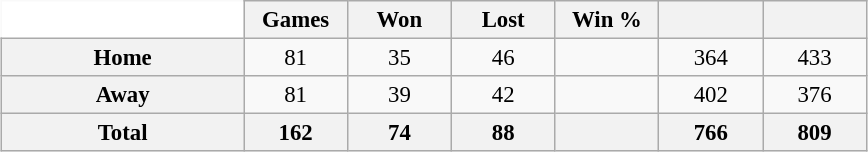<table class="wikitable" style="font-size:95%; text-align:center; width:38em; border:0;margin: 0.5em auto;">
<tr>
<td width="28%" style="background:#fff;border:0;"></td>
<th width="12%">Games</th>
<th width="12%">Won</th>
<th width="12%">Lost</th>
<th width="12%">Win %</th>
<th width="12%"></th>
<th width="12%"></th>
</tr>
<tr>
<th>Home</th>
<td>81</td>
<td>35</td>
<td>46</td>
<td></td>
<td>364</td>
<td>433</td>
</tr>
<tr>
<th>Away</th>
<td>81</td>
<td>39</td>
<td>42</td>
<td></td>
<td>402</td>
<td>376</td>
</tr>
<tr>
<th>Total</th>
<th>162</th>
<th>74</th>
<th>88</th>
<th></th>
<th>766</th>
<th>809</th>
</tr>
</table>
